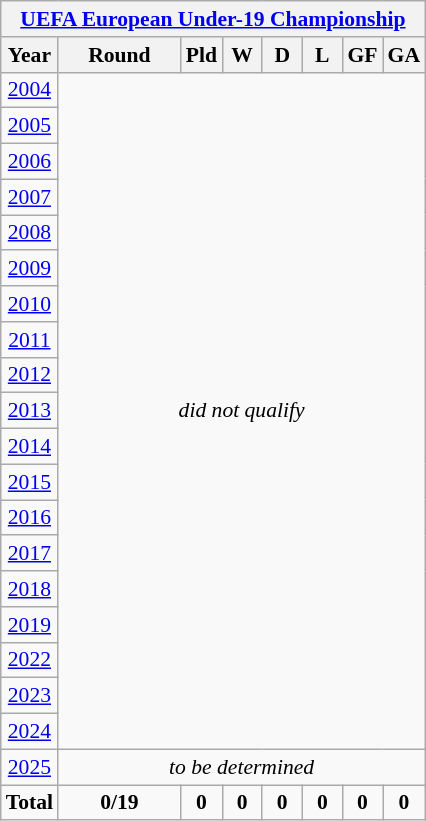<table class="wikitable" style="text-align: center;font-size:90%;">
<tr>
<th colspan=8><a href='#'>UEFA European Under-19 Championship</a></th>
</tr>
<tr>
<th>Year</th>
<th width=75>Round</th>
<th width=20>Pld</th>
<th width=20>W</th>
<th width=20>D</th>
<th width=20>L</th>
<th width=20>GF</th>
<th width=20>GA</th>
</tr>
<tr>
<td> <a href='#'>2004</a></td>
<td rowspan=19 colspan=7><em>did not qualify</em></td>
</tr>
<tr>
<td> <a href='#'>2005</a></td>
</tr>
<tr>
<td> <a href='#'>2006</a></td>
</tr>
<tr>
<td> <a href='#'>2007</a></td>
</tr>
<tr>
<td> <a href='#'>2008</a></td>
</tr>
<tr>
<td> <a href='#'>2009</a></td>
</tr>
<tr>
<td> <a href='#'>2010</a></td>
</tr>
<tr>
<td> <a href='#'>2011</a></td>
</tr>
<tr>
<td> <a href='#'>2012</a></td>
</tr>
<tr>
<td> <a href='#'>2013</a></td>
</tr>
<tr>
<td> <a href='#'>2014</a></td>
</tr>
<tr>
<td> <a href='#'>2015</a></td>
</tr>
<tr>
<td> <a href='#'>2016</a></td>
</tr>
<tr>
<td> <a href='#'>2017</a></td>
</tr>
<tr>
<td> <a href='#'>2018</a></td>
</tr>
<tr>
<td> <a href='#'>2019</a></td>
</tr>
<tr>
<td> <a href='#'>2022</a></td>
</tr>
<tr>
<td> <a href='#'>2023</a></td>
</tr>
<tr>
<td> <a href='#'>2024</a></td>
</tr>
<tr>
<td> <a href='#'>2025</a></td>
<td colspan=7><em>to be determined</em></td>
</tr>
<tr>
<td><strong>Total</strong></td>
<td><strong>0/19</strong></td>
<td><strong>0</strong></td>
<td><strong>0</strong></td>
<td><strong>0</strong></td>
<td><strong>0</strong></td>
<td><strong>0</strong></td>
<td><strong>0</strong></td>
</tr>
</table>
